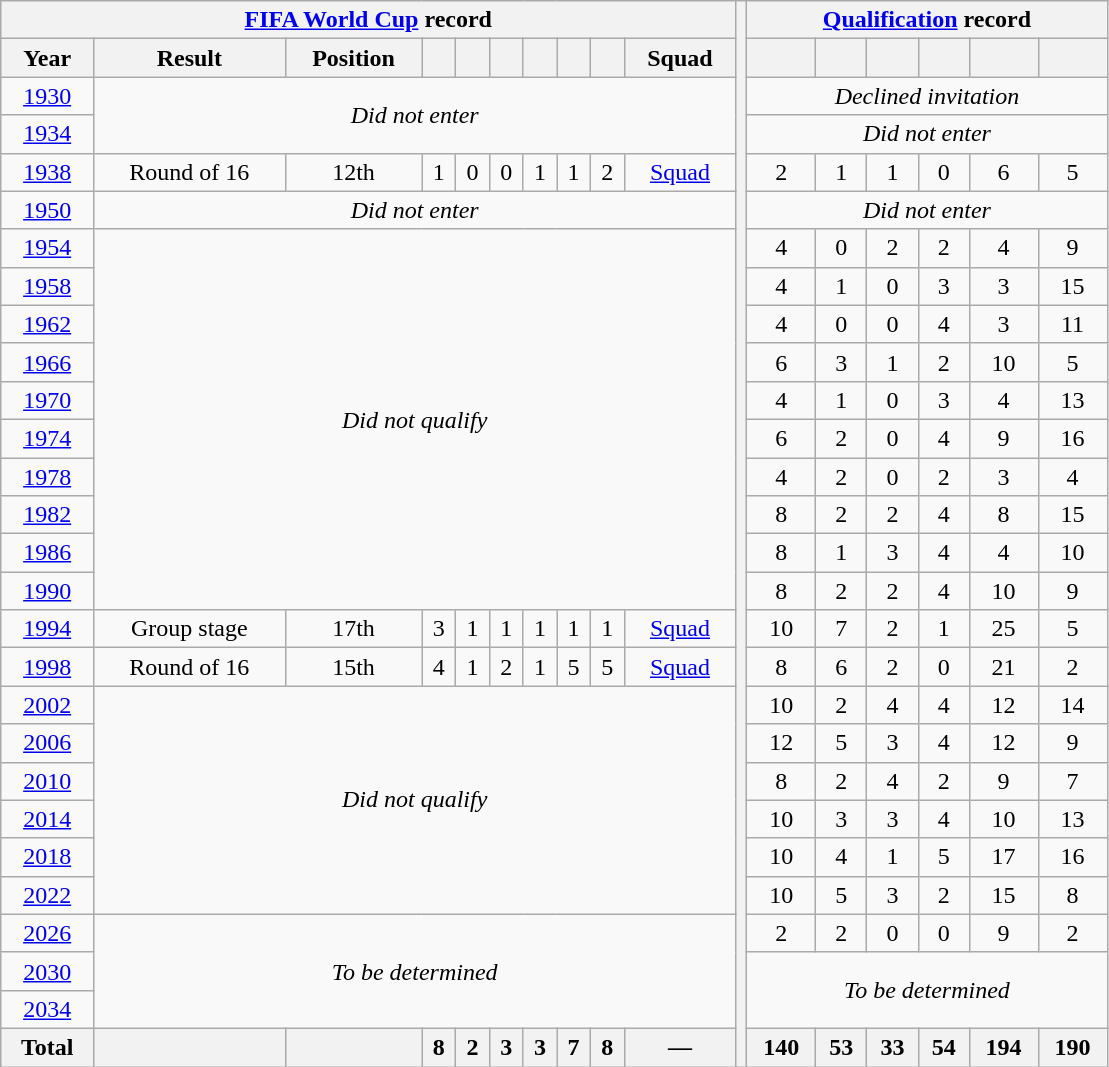<table class="wikitable" style="text-align: center;">
<tr>
<th colspan=10><a href='#'>FIFA World Cup</a> record</th>
<th width=1% rowspan=28></th>
<th colspan=6><a href='#'>Qualification</a> record</th>
</tr>
<tr>
<th>Year</th>
<th>Result</th>
<th>Position</th>
<th></th>
<th></th>
<th></th>
<th></th>
<th></th>
<th></th>
<th>Squad</th>
<th></th>
<th></th>
<th></th>
<th></th>
<th></th>
<th></th>
</tr>
<tr>
<td> <a href='#'>1930</a></td>
<td colspan=9 rowspan=2><em>Did not enter</em></td>
<td colspan=6><em>Declined invitation</em></td>
</tr>
<tr>
<td> <a href='#'>1934</a></td>
<td colspan=6><em>Did not enter</em></td>
</tr>
<tr>
<td> <a href='#'>1938</a></td>
<td>Round of 16</td>
<td>12th</td>
<td>1</td>
<td>0</td>
<td>0</td>
<td>1</td>
<td>1</td>
<td>2</td>
<td><a href='#'>Squad</a></td>
<td>2</td>
<td>1</td>
<td>1</td>
<td>0</td>
<td>6</td>
<td>5</td>
</tr>
<tr>
<td> <a href='#'>1950</a></td>
<td colspan=9><em>Did not enter</em></td>
<td colspan=6><em>Did not enter</em></td>
</tr>
<tr>
<td> <a href='#'>1954</a></td>
<td colspan=9 rowspan=10><em>Did not qualify</em></td>
<td>4</td>
<td>0</td>
<td>2</td>
<td>2</td>
<td>4</td>
<td>9</td>
</tr>
<tr>
<td> <a href='#'>1958</a></td>
<td>4</td>
<td>1</td>
<td>0</td>
<td>3</td>
<td>3</td>
<td>15</td>
</tr>
<tr>
<td> <a href='#'>1962</a></td>
<td>4</td>
<td>0</td>
<td>0</td>
<td>4</td>
<td>3</td>
<td>11</td>
</tr>
<tr>
<td> <a href='#'>1966</a></td>
<td>6</td>
<td>3</td>
<td>1</td>
<td>2</td>
<td>10</td>
<td>5</td>
</tr>
<tr>
<td> <a href='#'>1970</a></td>
<td>4</td>
<td>1</td>
<td>0</td>
<td>3</td>
<td>4</td>
<td>13</td>
</tr>
<tr>
<td> <a href='#'>1974</a></td>
<td>6</td>
<td>2</td>
<td>0</td>
<td>4</td>
<td>9</td>
<td>16</td>
</tr>
<tr>
<td> <a href='#'>1978</a></td>
<td>4</td>
<td>2</td>
<td>0</td>
<td>2</td>
<td>3</td>
<td>4</td>
</tr>
<tr>
<td> <a href='#'>1982</a></td>
<td>8</td>
<td>2</td>
<td>2</td>
<td>4</td>
<td>8</td>
<td>15</td>
</tr>
<tr>
<td> <a href='#'>1986</a></td>
<td>8</td>
<td>1</td>
<td>3</td>
<td>4</td>
<td>4</td>
<td>10</td>
</tr>
<tr>
<td> <a href='#'>1990</a></td>
<td>8</td>
<td>2</td>
<td>2</td>
<td>4</td>
<td>10</td>
<td>9</td>
</tr>
<tr>
<td> <a href='#'>1994</a></td>
<td>Group stage</td>
<td>17th</td>
<td>3</td>
<td>1</td>
<td>1</td>
<td>1</td>
<td>1</td>
<td>1</td>
<td><a href='#'>Squad</a></td>
<td>10</td>
<td>7</td>
<td>2</td>
<td>1</td>
<td>25</td>
<td>5</td>
</tr>
<tr>
<td> <a href='#'>1998</a></td>
<td>Round of 16</td>
<td>15th</td>
<td>4</td>
<td>1</td>
<td>2</td>
<td>1</td>
<td>5</td>
<td>5</td>
<td><a href='#'>Squad</a></td>
<td>8</td>
<td>6</td>
<td>2</td>
<td>0</td>
<td>21</td>
<td>2</td>
</tr>
<tr>
<td>  <a href='#'>2002</a></td>
<td colspan=9 rowspan=6><em>Did not qualify</em></td>
<td>10</td>
<td>2</td>
<td>4</td>
<td>4</td>
<td>12</td>
<td>14</td>
</tr>
<tr>
<td> <a href='#'>2006</a></td>
<td>12</td>
<td>5</td>
<td>3</td>
<td>4</td>
<td>12</td>
<td>9</td>
</tr>
<tr>
<td> <a href='#'>2010</a></td>
<td>8</td>
<td>2</td>
<td>4</td>
<td>2</td>
<td>9</td>
<td>7</td>
</tr>
<tr>
<td> <a href='#'>2014</a></td>
<td>10</td>
<td>3</td>
<td>3</td>
<td>4</td>
<td>10</td>
<td>13</td>
</tr>
<tr>
<td> <a href='#'>2018</a></td>
<td>10</td>
<td>4</td>
<td>1</td>
<td>5</td>
<td>17</td>
<td>16</td>
</tr>
<tr>
<td> <a href='#'>2022</a></td>
<td>10</td>
<td>5</td>
<td>3</td>
<td>2</td>
<td>15</td>
<td>8</td>
</tr>
<tr>
<td>   <a href='#'>2026</a></td>
<td colspan=9 rowspan=3><em>To be determined</em></td>
<td>2</td>
<td>2</td>
<td>0</td>
<td>0</td>
<td>9</td>
<td>2</td>
</tr>
<tr>
<td>   <a href='#'>2030</a></td>
<td colspan=6 rowspan=2><em>To be determined</em></td>
</tr>
<tr>
<td> <a href='#'>2034</a></td>
</tr>
<tr>
<th>Total</th>
<th></th>
<th></th>
<th>8</th>
<th>2</th>
<th>3</th>
<th>3</th>
<th>7</th>
<th>8</th>
<th>—</th>
<th>140</th>
<th>53</th>
<th>33</th>
<th>54</th>
<th>194</th>
<th>190</th>
</tr>
</table>
